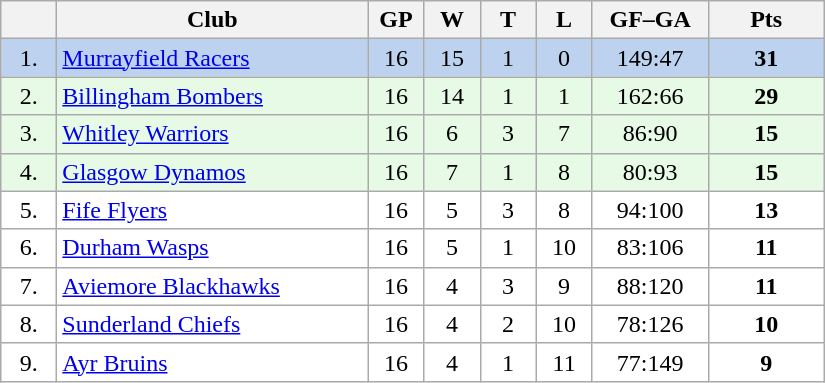<table class="wikitable">
<tr>
<th width="30"></th>
<th width="200">Club</th>
<th width="30">GP</th>
<th width="30">W</th>
<th width="30">T</th>
<th width="30">L</th>
<th width="70">GF–GA</th>
<th width="70">Pts</th>
</tr>
<tr bgcolor="#BCD2EE" align="center">
<td>1.</td>
<td align="left"><a href='#'>Murrayfield Racers</a></td>
<td>16</td>
<td>15</td>
<td>1</td>
<td>0</td>
<td>149:47</td>
<td><strong>31</strong></td>
</tr>
<tr bgcolor="#e6fae6" align="center">
<td>2.</td>
<td align="left"><a href='#'>Billingham Bombers</a></td>
<td>16</td>
<td>14</td>
<td>1</td>
<td>1</td>
<td>162:66</td>
<td><strong>29</strong></td>
</tr>
<tr bgcolor="#e6fae6" align="center">
<td>3.</td>
<td align="left"><a href='#'>Whitley Warriors</a></td>
<td>16</td>
<td>6</td>
<td>3</td>
<td>7</td>
<td>86:90</td>
<td><strong>15</strong></td>
</tr>
<tr bgcolor="#e6fae6" align="center">
<td>4.</td>
<td align="left"><a href='#'>Glasgow Dynamos</a></td>
<td>16</td>
<td>7</td>
<td>1</td>
<td>8</td>
<td>80:93</td>
<td><strong>15</strong></td>
</tr>
<tr bgcolor="#FFFFFF" align="center">
<td>5.</td>
<td align="left"><a href='#'>Fife Flyers</a></td>
<td>16</td>
<td>5</td>
<td>3</td>
<td>8</td>
<td>94:100</td>
<td><strong>13</strong></td>
</tr>
<tr bgcolor="#FFFFFF" align="center">
<td>6.</td>
<td align="left"><a href='#'>Durham Wasps</a></td>
<td>16</td>
<td>5</td>
<td>1</td>
<td>10</td>
<td>83:106</td>
<td><strong>11</strong></td>
</tr>
<tr bgcolor="#FFFFFF" align="center">
<td>7.</td>
<td align="left"><a href='#'>Aviemore Blackhawks</a></td>
<td>16</td>
<td>4</td>
<td>3</td>
<td>9</td>
<td>88:120</td>
<td><strong>11</strong></td>
</tr>
<tr bgcolor="#FFFFFF" align="center">
<td>8.</td>
<td align="left"><a href='#'>Sunderland Chiefs</a></td>
<td>16</td>
<td>4</td>
<td>2</td>
<td>10</td>
<td>78:126</td>
<td><strong>10</strong></td>
</tr>
<tr bgcolor="#FFFFFF" align="center">
<td>9.</td>
<td align="left"><a href='#'>Ayr Bruins</a></td>
<td>16</td>
<td>4</td>
<td>1</td>
<td>11</td>
<td>77:149</td>
<td><strong>9</strong></td>
</tr>
</table>
